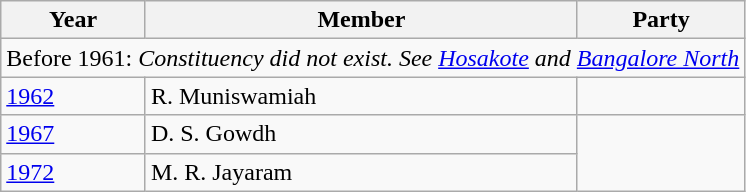<table class="wikitable sortable">
<tr>
<th>Year</th>
<th>Member</th>
<th colspan=2>Party</th>
</tr>
<tr>
<td colspan=4>Before 1961: <em>Constituency did not exist. See <a href='#'>Hosakote</a> and <a href='#'>Bangalore North</a></em></td>
</tr>
<tr>
<td><a href='#'>1962</a></td>
<td>R. Muniswamiah</td>
<td></td>
</tr>
<tr>
<td><a href='#'>1967</a></td>
<td>D. S. Gowdh</td>
</tr>
<tr>
<td><a href='#'>1972</a></td>
<td>M. R. Jayaram</td>
</tr>
</table>
